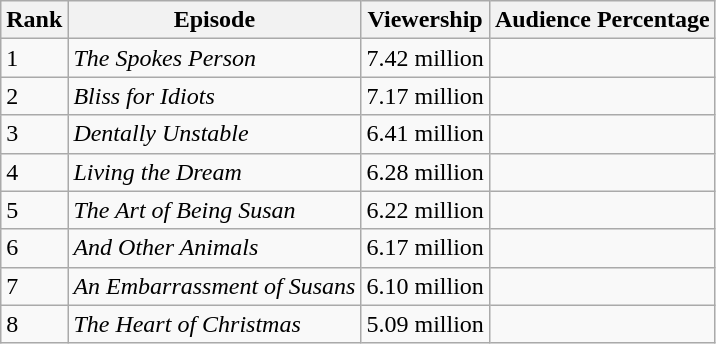<table class="wikitable">
<tr>
<th>Rank</th>
<th>Episode</th>
<th>Viewership</th>
<th>Audience Percentage</th>
</tr>
<tr>
<td>1</td>
<td><em>The Spokes Person</em></td>
<td>7.42 million</td>
<td></td>
</tr>
<tr>
<td>2</td>
<td><em>Bliss for Idiots</em></td>
<td>7.17 million</td>
<td></td>
</tr>
<tr>
<td>3</td>
<td><em>Dentally Unstable</em></td>
<td>6.41 million</td>
<td></td>
</tr>
<tr>
<td>4</td>
<td><em>Living the Dream</em></td>
<td>6.28 million</td>
<td></td>
</tr>
<tr>
<td>5</td>
<td><em>The Art of Being Susan</em></td>
<td>6.22 million</td>
<td></td>
</tr>
<tr>
<td>6</td>
<td><em>And Other Animals</em></td>
<td>6.17 million</td>
<td></td>
</tr>
<tr>
<td>7</td>
<td><em>An Embarrassment of Susans</em></td>
<td>6.10 million</td>
<td></td>
</tr>
<tr>
<td>8</td>
<td><em>The Heart of Christmas</em></td>
<td>5.09 million</td>
<td></td>
</tr>
</table>
